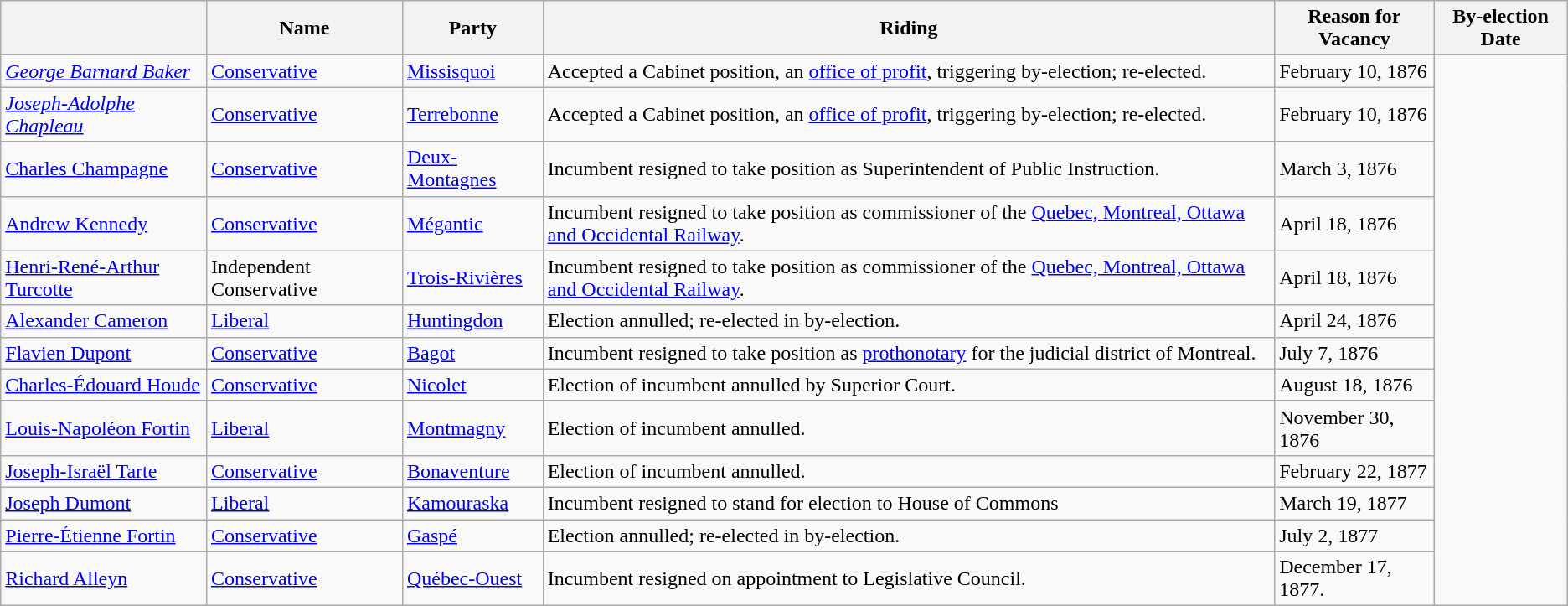<table class="wikitable sortable">
<tr>
<th></th>
<th>Name</th>
<th>Party</th>
<th>Riding</th>
<th>Reason for Vacancy</th>
<th>By-election Date</th>
</tr>
<tr>
<td><em><a href='#'>George Barnard Baker</a></em></td>
<td><a href='#'>Conservative</a></td>
<td><a href='#'>Missisquoi</a></td>
<td>Accepted a Cabinet position, an <a href='#'>office of profit</a>, triggering by-election; re-elected.</td>
<td>February 10, 1876</td>
</tr>
<tr>
<td><em><a href='#'>Joseph-Adolphe Chapleau</a></em></td>
<td><a href='#'>Conservative</a></td>
<td><a href='#'>Terrebonne</a></td>
<td>Accepted a Cabinet position, an <a href='#'>office of profit</a>, triggering by-election; re-elected.</td>
<td>February 10, 1876</td>
</tr>
<tr>
<td><a href='#'>Charles Champagne</a></td>
<td><a href='#'>Conservative</a></td>
<td><a href='#'>Deux-Montagnes</a></td>
<td>Incumbent resigned to take position as Superintendent of Public Instruction.</td>
<td>March 3, 1876</td>
</tr>
<tr>
<td><a href='#'>Andrew Kennedy</a></td>
<td><a href='#'>Conservative</a></td>
<td><a href='#'>Mégantic</a></td>
<td>Incumbent resigned to take position as commissioner of the <a href='#'>Quebec, Montreal, Ottawa and Occidental Railway</a>.</td>
<td>April 18, 1876</td>
</tr>
<tr>
<td><a href='#'>Henri-René-Arthur Turcotte</a></td>
<td>Independent Conservative</td>
<td><a href='#'>Trois-Rivières</a></td>
<td>Incumbent resigned to take position as commissioner of the <a href='#'>Quebec, Montreal, Ottawa and Occidental Railway</a>.</td>
<td>April 18, 1876</td>
</tr>
<tr>
<td><a href='#'>Alexander Cameron</a></td>
<td><a href='#'>Liberal</a></td>
<td><a href='#'>Huntingdon</a></td>
<td>Election annulled;  re-elected in by-election.</td>
<td>April 24, 1876</td>
</tr>
<tr>
<td><a href='#'>Flavien Dupont</a></td>
<td><a href='#'>Conservative</a></td>
<td><a href='#'>Bagot</a></td>
<td>Incumbent resigned to take position as <a href='#'>prothonotary</a> for the judicial district of Montreal.</td>
<td>July 7, 1876</td>
</tr>
<tr>
<td><a href='#'>Charles-Édouard Houde</a></td>
<td><a href='#'>Conservative</a></td>
<td><a href='#'>Nicolet</a></td>
<td>Election of incumbent annulled by Superior Court.</td>
<td>August 18, 1876</td>
</tr>
<tr>
<td><a href='#'>Louis-Napoléon Fortin</a></td>
<td><a href='#'>Liberal</a></td>
<td><a href='#'>Montmagny</a></td>
<td>Election of incumbent annulled.</td>
<td>November 30, 1876</td>
</tr>
<tr>
<td><a href='#'>Joseph-Israël Tarte</a></td>
<td><a href='#'>Conservative</a></td>
<td><a href='#'>Bonaventure</a></td>
<td>Election of incumbent annulled.</td>
<td>February 22, 1877</td>
</tr>
<tr>
<td><a href='#'>Joseph Dumont</a></td>
<td><a href='#'>Liberal</a></td>
<td><a href='#'>Kamouraska</a></td>
<td>Incumbent resigned to stand for election to House of Commons</td>
<td>March 19, 1877</td>
</tr>
<tr>
<td><a href='#'>Pierre-Étienne Fortin</a></td>
<td><a href='#'>Conservative</a></td>
<td><a href='#'>Gaspé</a></td>
<td>Election annulled;  re-elected in by-election.</td>
<td>July 2, 1877</td>
</tr>
<tr>
<td><a href='#'>Richard Alleyn</a></td>
<td><a href='#'>Conservative</a></td>
<td><a href='#'>Québec-Ouest</a></td>
<td>Incumbent resigned on appointment to Legislative Council.</td>
<td>December 17, 1877.</td>
</tr>
</table>
